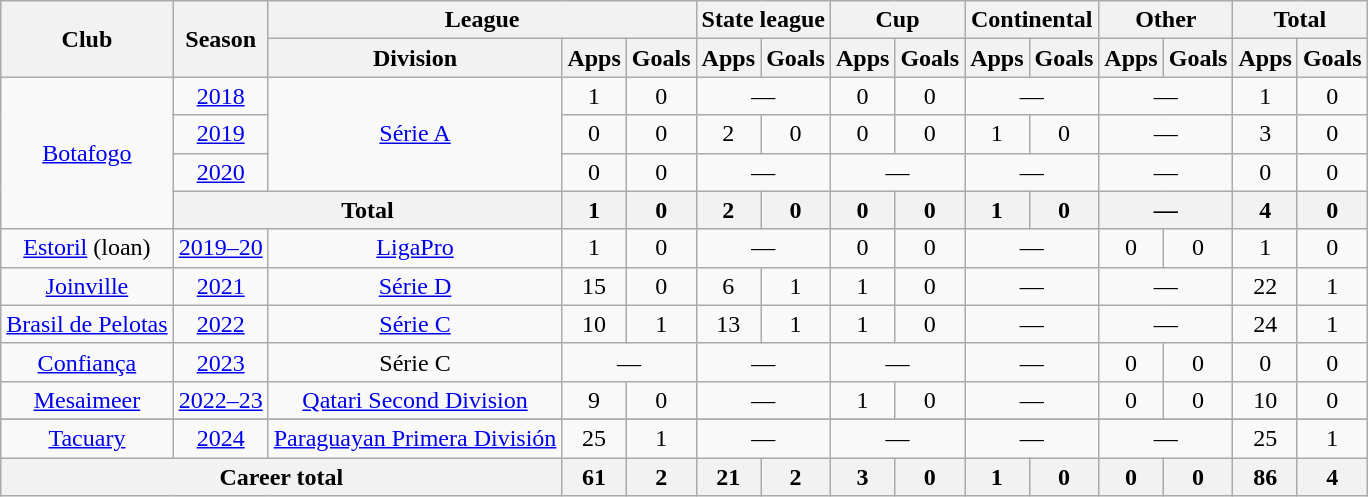<table class="wikitable" style="text-align: center">
<tr>
<th rowspan="2">Club</th>
<th rowspan="2">Season</th>
<th colspan="3">League</th>
<th colspan="2">State league</th>
<th colspan="2">Cup</th>
<th colspan="2">Continental</th>
<th colspan="2">Other</th>
<th colspan="2">Total</th>
</tr>
<tr>
<th>Division</th>
<th>Apps</th>
<th>Goals</th>
<th>Apps</th>
<th>Goals</th>
<th>Apps</th>
<th>Goals</th>
<th>Apps</th>
<th>Goals</th>
<th>Apps</th>
<th>Goals</th>
<th>Apps</th>
<th>Goals</th>
</tr>
<tr>
<td rowspan="4"><a href='#'>Botafogo</a></td>
<td><a href='#'>2018</a></td>
<td rowspan="3"><a href='#'>Série A</a></td>
<td>1</td>
<td>0</td>
<td colspan="2">—</td>
<td>0</td>
<td>0</td>
<td colspan="2">—</td>
<td colspan="2">—</td>
<td>1</td>
<td>0</td>
</tr>
<tr>
<td><a href='#'>2019</a></td>
<td>0</td>
<td>0</td>
<td>2</td>
<td>0</td>
<td>0</td>
<td>0</td>
<td>1</td>
<td>0</td>
<td colspan="2">—</td>
<td>3</td>
<td>0</td>
</tr>
<tr>
<td><a href='#'>2020</a></td>
<td>0</td>
<td>0</td>
<td colspan="2">—</td>
<td colspan="2">—</td>
<td colspan="2">—</td>
<td colspan="2">—</td>
<td>0</td>
<td>0</td>
</tr>
<tr>
<th colspan="2"><strong>Total</strong></th>
<th>1</th>
<th>0</th>
<th>2</th>
<th>0</th>
<th>0</th>
<th>0</th>
<th>1</th>
<th>0</th>
<th colspan="2">—</th>
<th>4</th>
<th>0</th>
</tr>
<tr>
<td><a href='#'>Estoril</a> (loan)</td>
<td><a href='#'>2019–20</a></td>
<td><a href='#'>LigaPro</a></td>
<td>1</td>
<td>0</td>
<td colspan="2">—</td>
<td>0</td>
<td>0</td>
<td colspan="2">—</td>
<td>0</td>
<td>0</td>
<td>1</td>
<td>0</td>
</tr>
<tr>
<td><a href='#'>Joinville</a></td>
<td><a href='#'>2021</a></td>
<td><a href='#'>Série D</a></td>
<td>15</td>
<td>0</td>
<td>6</td>
<td>1</td>
<td>1</td>
<td>0</td>
<td colspan="2">—</td>
<td colspan="2">—</td>
<td>22</td>
<td>1</td>
</tr>
<tr>
<td><a href='#'>Brasil de Pelotas</a></td>
<td><a href='#'>2022</a></td>
<td><a href='#'>Série C</a></td>
<td>10</td>
<td>1</td>
<td>13</td>
<td>1</td>
<td>1</td>
<td>0</td>
<td colspan="2">—</td>
<td colspan="2">—</td>
<td>24</td>
<td>1</td>
</tr>
<tr>
<td><a href='#'>Confiança</a></td>
<td><a href='#'>2023</a></td>
<td>Série C</td>
<td colspan="2">—</td>
<td colspan="2">—</td>
<td colspan="2">—</td>
<td colspan="2">—</td>
<td>0</td>
<td>0</td>
<td>0</td>
<td>0</td>
</tr>
<tr>
<td><a href='#'>Mesaimeer</a></td>
<td><a href='#'>2022–23</a></td>
<td><a href='#'>Qatari Second Division</a></td>
<td>9</td>
<td>0</td>
<td colspan="2">—</td>
<td>1</td>
<td>0</td>
<td colspan="2">—</td>
<td>0</td>
<td>0</td>
<td>10</td>
<td>0</td>
</tr>
<tr>
</tr>
<tr>
<td><a href='#'>Tacuary</a></td>
<td><a href='#'>2024</a></td>
<td><a href='#'>Paraguayan Primera División</a></td>
<td>25</td>
<td>1</td>
<td colspan="2">—</td>
<td colspan="2">—</td>
<td colspan="2">—</td>
<td colspan="2">—</td>
<td>25</td>
<td>1</td>
</tr>
<tr>
<th colspan="3"><strong>Career total</strong></th>
<th>61</th>
<th>2</th>
<th>21</th>
<th>2</th>
<th>3</th>
<th>0</th>
<th>1</th>
<th>0</th>
<th>0</th>
<th>0</th>
<th>86</th>
<th>4</th>
</tr>
</table>
